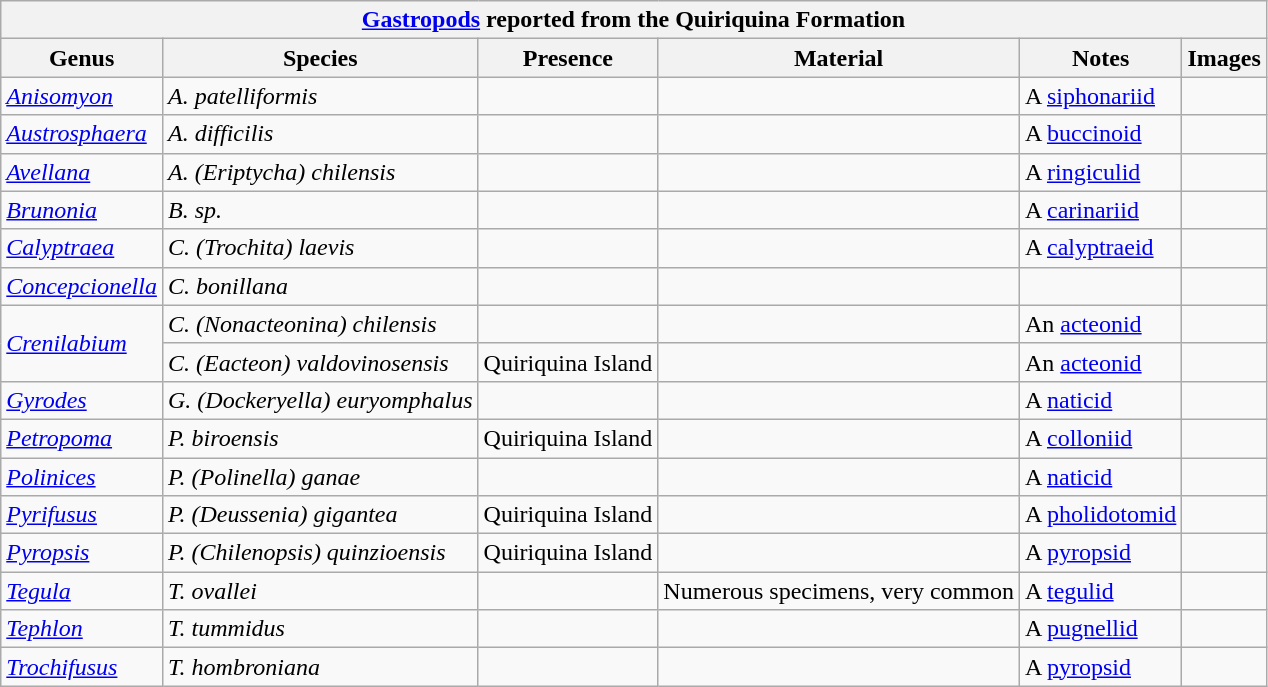<table class="wikitable" align="center">
<tr>
<th colspan="6" align="center"><strong><a href='#'>Gastropods</a> reported from the Quiriquina Formation</strong></th>
</tr>
<tr>
<th>Genus</th>
<th>Species</th>
<th>Presence</th>
<th><strong>Material</strong></th>
<th>Notes</th>
<th>Images</th>
</tr>
<tr>
<td><em><a href='#'>Anisomyon</a></em></td>
<td><em>A. patelliformis</em></td>
<td></td>
<td></td>
<td>A <a href='#'>siphonariid</a></td>
<td></td>
</tr>
<tr>
<td><em><a href='#'>Austrosphaera</a></em></td>
<td><em>A. difficilis</em></td>
<td></td>
<td></td>
<td>A <a href='#'>buccinoid</a></td>
<td></td>
</tr>
<tr>
<td><em><a href='#'>Avellana</a></em></td>
<td><em>A. (Eriptycha) chilensis</em></td>
<td></td>
<td></td>
<td>A <a href='#'>ringiculid</a></td>
<td></td>
</tr>
<tr>
<td><em><a href='#'>Brunonia</a></em></td>
<td><em>B. sp.</em></td>
<td></td>
<td></td>
<td>A <a href='#'>carinariid</a></td>
<td></td>
</tr>
<tr>
<td><em><a href='#'>Calyptraea</a></em></td>
<td><em>C. (Trochita) laevis</em></td>
<td></td>
<td></td>
<td>A <a href='#'>calyptraeid</a></td>
<td></td>
</tr>
<tr>
<td><em><a href='#'>Concepcionella</a></em></td>
<td><em>C. bonillana</em></td>
<td></td>
<td></td>
<td></td>
<td></td>
</tr>
<tr>
<td rowspan="2"><em><a href='#'>Crenilabium</a></em></td>
<td><em>C. (Nonacteonina) chilensis</em></td>
<td></td>
<td></td>
<td>An <a href='#'>acteonid</a></td>
<td></td>
</tr>
<tr>
<td><em>C. (Eacteon) valdovinosensis</em></td>
<td>Quiriquina Island</td>
<td></td>
<td>An <a href='#'>acteonid</a></td>
<td></td>
</tr>
<tr>
<td><em><a href='#'>Gyrodes</a></em></td>
<td><em>G. (Dockeryella) euryomphalus</em></td>
<td></td>
<td></td>
<td>A <a href='#'>naticid</a></td>
<td></td>
</tr>
<tr>
<td><em><a href='#'>Petropoma</a></em></td>
<td><em>P. biroensis</em></td>
<td>Quiriquina Island</td>
<td></td>
<td>A <a href='#'>colloniid</a></td>
<td></td>
</tr>
<tr>
<td><em><a href='#'>Polinices</a></em></td>
<td><em>P. (Polinella) ganae</em></td>
<td></td>
<td></td>
<td>A <a href='#'>naticid</a></td>
<td></td>
</tr>
<tr>
<td><em><a href='#'>Pyrifusus</a></em></td>
<td><em>P. (Deussenia) gigantea</em></td>
<td>Quiriquina Island</td>
<td></td>
<td>A <a href='#'>pholidotomid</a></td>
<td></td>
</tr>
<tr>
<td><em><a href='#'>Pyropsis</a></em></td>
<td><em>P. (Chilenopsis) quinzioensis</em></td>
<td>Quiriquina Island</td>
<td></td>
<td>A <a href='#'>pyropsid</a></td>
<td></td>
</tr>
<tr>
<td><em><a href='#'>Tegula</a></em></td>
<td><em>T. ovallei</em></td>
<td></td>
<td>Numerous specimens, very common</td>
<td>A <a href='#'>tegulid</a></td>
<td></td>
</tr>
<tr>
<td><em><a href='#'>Tephlon</a></em></td>
<td><em>T. tummidus</em></td>
<td></td>
<td></td>
<td>A <a href='#'>pugnellid</a></td>
<td></td>
</tr>
<tr>
<td><em><a href='#'>Trochifusus</a></em></td>
<td><em>T. hombroniana</em></td>
<td></td>
<td></td>
<td>A <a href='#'>pyropsid</a></td>
<td></td>
</tr>
</table>
